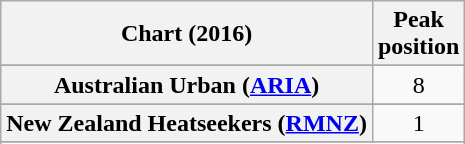<table class="wikitable sortable plainrowheaders" style="text-align:center">
<tr>
<th scope="col">Chart (2016)</th>
<th scope="col">Peak<br>position</th>
</tr>
<tr>
</tr>
<tr>
<th scope="row">Australian Urban (<a href='#'>ARIA</a>)</th>
<td>8</td>
</tr>
<tr>
</tr>
<tr>
</tr>
<tr>
<th scope="row">New Zealand Heatseekers (<a href='#'>RMNZ</a>)</th>
<td>1</td>
</tr>
<tr>
</tr>
<tr>
</tr>
<tr>
</tr>
<tr>
</tr>
<tr>
</tr>
</table>
